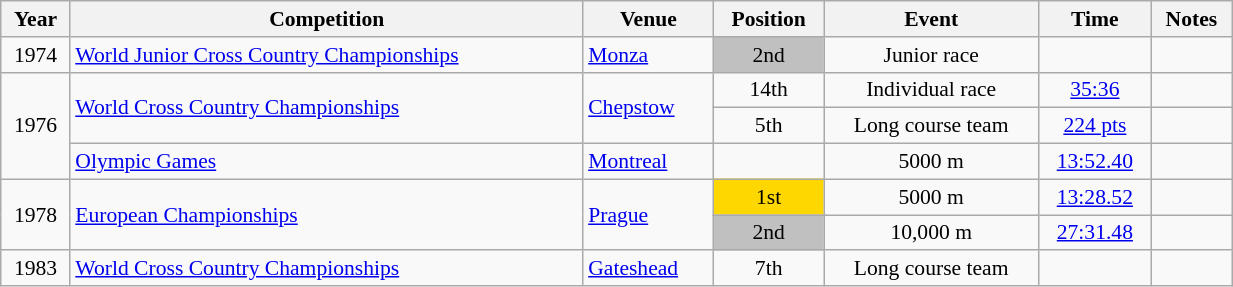<table class="wikitable" width=65% style="font-size:90%; text-align:center;">
<tr>
<th>Year</th>
<th>Competition</th>
<th>Venue</th>
<th>Position</th>
<th>Event</th>
<th>Time</th>
<th>Notes</th>
</tr>
<tr>
<td>1974</td>
<td align=left><a href='#'>World Junior Cross Country Championships</a></td>
<td align=left> <a href='#'>Monza</a></td>
<td bgcolor=silver>2nd</td>
<td>Junior race</td>
<td></td>
<td></td>
</tr>
<tr>
<td rowspan=3>1976</td>
<td align=left rowspan=2><a href='#'>World Cross Country Championships</a></td>
<td align=left rowspan=2> <a href='#'>Chepstow</a></td>
<td>14th</td>
<td>Individual race</td>
<td><a href='#'>35:36</a></td>
<td></td>
</tr>
<tr>
<td>5th</td>
<td>Long course team</td>
<td><a href='#'>224 pts</a></td>
<td></td>
</tr>
<tr>
<td align=left><a href='#'>Olympic Games</a></td>
<td align=left> <a href='#'>Montreal</a></td>
<td></td>
<td>5000 m</td>
<td><a href='#'>13:52.40</a></td>
<td></td>
</tr>
<tr>
<td rowspan=2>1978</td>
<td rowspan=2 align=left><a href='#'>European Championships</a></td>
<td rowspan=2 align=left> <a href='#'>Prague</a></td>
<td bgcolor="gold" align="center">1st</td>
<td>5000 m</td>
<td><a href='#'>13:28.52</a></td>
<td></td>
</tr>
<tr>
<td bgcolor="silver" align="center">2nd</td>
<td>10,000 m</td>
<td><a href='#'>27:31.48</a></td>
<td></td>
</tr>
<tr>
<td>1983</td>
<td align=left><a href='#'>World Cross Country Championships</a></td>
<td align=left> <a href='#'>Gateshead</a></td>
<td align="center">7th</td>
<td>Long course team</td>
<td></td>
<td></td>
</tr>
</table>
